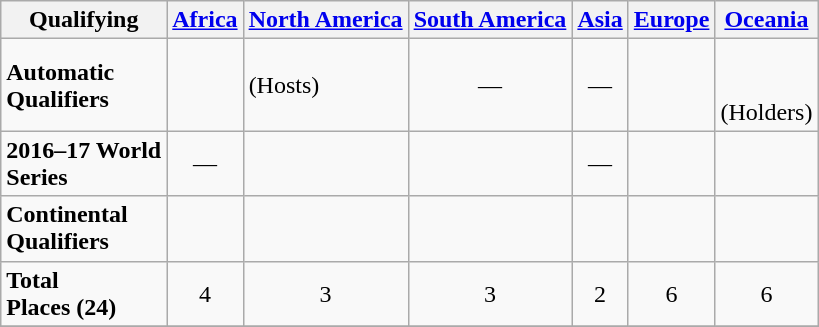<table class="wikitable">
<tr>
<th>Qualifying</th>
<th><a href='#'>Africa</a></th>
<th><a href='#'>North America</a></th>
<th><a href='#'>South America</a></th>
<th><a href='#'>Asia</a></th>
<th><a href='#'>Europe</a></th>
<th><a href='#'>Oceania</a></th>
</tr>
<tr>
<td><strong>Automatic <br> Qualifiers</strong></td>
<td> <br> </td>
<td> (Hosts)</td>
<td align=center>—</td>
<td align=center>—</td>
<td> <br>  <br> </td>
<td> <br>  <br>  (Holders)</td>
</tr>
<tr>
<td><strong>2016–17 World <br> Series</strong></td>
<td align=center>—</td>
<td></td>
<td></td>
<td align=center>—</td>
<td></td>
<td></td>
</tr>
<tr>
<td><strong>Continental <br> Qualifiers</strong></td>
<td> <br> </td>
<td></td>
<td> <br> </td>
<td> <br> </td>
<td> <br> </td>
<td> <br> </td>
</tr>
<tr>
<td><strong>Total <br> Places (24)</strong></td>
<td align=center>4</td>
<td align=center>3</td>
<td align=center>3</td>
<td align=center>2</td>
<td align=center>6</td>
<td align=center>6</td>
</tr>
<tr>
</tr>
</table>
